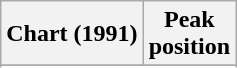<table class="wikitable sortable">
<tr>
<th align="left">Chart (1991)</th>
<th align="center">Peak<br>position</th>
</tr>
<tr>
</tr>
<tr>
</tr>
</table>
